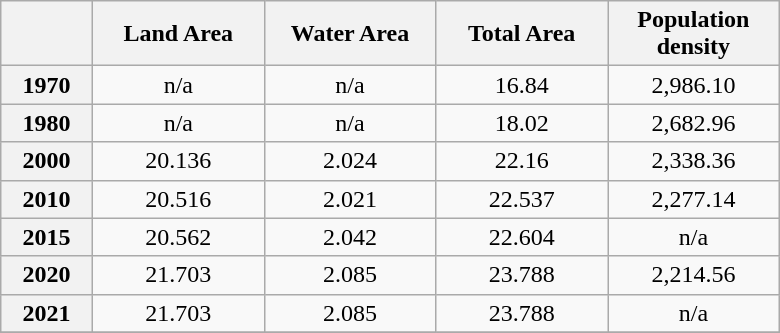<table class="wikitable"  style="text-align:center; width:520px; margin:auto;">
<tr>
<th style="width:50px"></th>
<th style="width:100px">Land Area</th>
<th style="width:100px">Water Area</th>
<th style="width:100px">Total Area</th>
<th style="width:100px">Population density</th>
</tr>
<tr>
<th>1970</th>
<td>n/a</td>
<td>n/a</td>
<td>16.84</td>
<td>2,986.10</td>
</tr>
<tr>
<th>1980</th>
<td>n/a</td>
<td>n/a</td>
<td>18.02</td>
<td>2,682.96</td>
</tr>
<tr>
<th>2000</th>
<td>20.136</td>
<td>2.024</td>
<td>22.16</td>
<td>2,338.36</td>
</tr>
<tr>
<th>2010</th>
<td>20.516</td>
<td>2.021</td>
<td>22.537</td>
<td>2,277.14</td>
</tr>
<tr>
<th>2015</th>
<td>20.562</td>
<td>2.042</td>
<td>22.604</td>
<td>n/a</td>
</tr>
<tr>
<th>2020</th>
<td>21.703</td>
<td>2.085</td>
<td>23.788</td>
<td>2,214.56</td>
</tr>
<tr>
<th>2021</th>
<td>21.703</td>
<td>2.085</td>
<td>23.788</td>
<td>n/a</td>
</tr>
<tr>
</tr>
</table>
